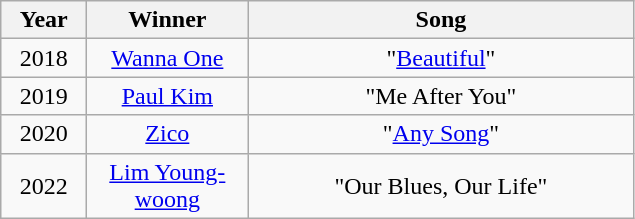<table class="wikitable" style="text-align: center">
<tr>
<th width="50">Year</th>
<th width="100">Winner</th>
<th width="250">Song</th>
</tr>
<tr>
<td>2018</td>
<td><a href='#'>Wanna One</a></td>
<td>"<a href='#'>Beautiful</a>"</td>
</tr>
<tr>
<td>2019</td>
<td><a href='#'>Paul Kim</a></td>
<td>"Me After You"</td>
</tr>
<tr>
<td>2020</td>
<td><a href='#'>Zico</a></td>
<td>"<a href='#'>Any Song</a>"</td>
</tr>
<tr>
<td>2022</td>
<td><a href='#'>Lim Young-woong</a></td>
<td>"Our  Blues, Our Life"</td>
</tr>
</table>
